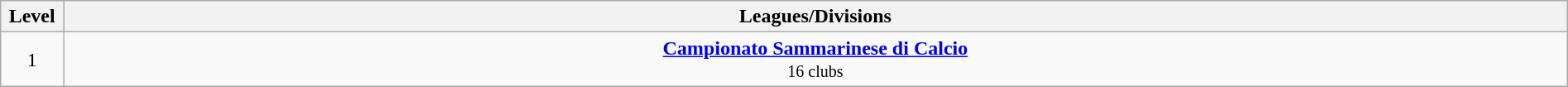<table class="wikitable" style="text-align: center; width: 100%;">
<tr>
<th scope=col width="4%">Level</th>
<th scope=col width="96%">Leagues/Divisions</th>
</tr>
<tr>
<td width="4%">1</td>
<td width="96%"><strong><a href='#'>Campionato Sammarinese di Calcio</a></strong><br><small>16 clubs</small><br></td>
</tr>
</table>
